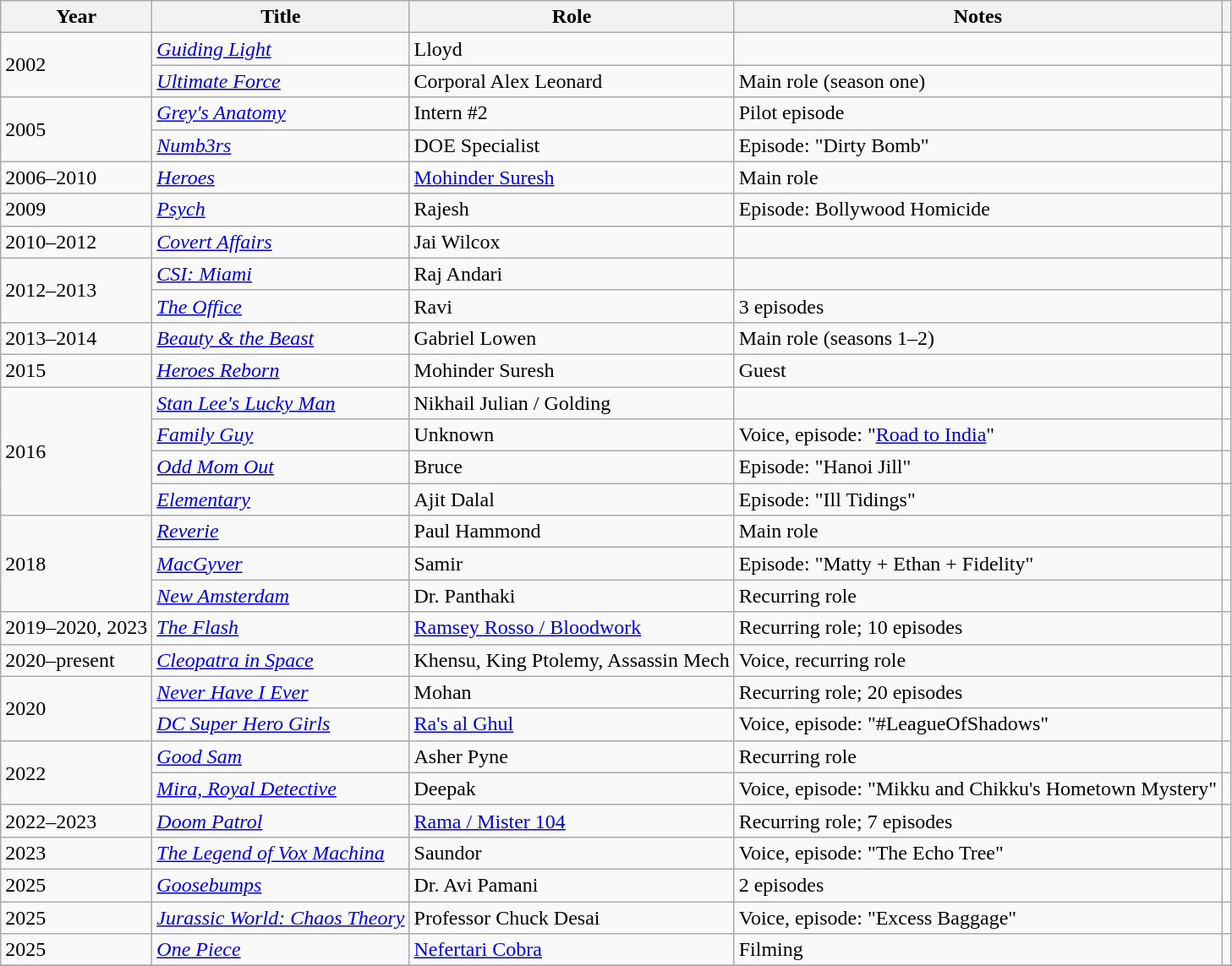<table class="wikitable sortable plainrowheaders">
<tr>
<th>Year</th>
<th>Title</th>
<th>Role</th>
<th class="unsortable">Notes</th>
<th class="unsortable"></th>
</tr>
<tr>
<td rowspan="2">2002</td>
<td><em><a href='#'>Guiding Light</a></em></td>
<td>Lloyd</td>
<td></td>
<td></td>
</tr>
<tr>
<td><em><a href='#'>Ultimate Force</a></em></td>
<td>Corporal Alex Leonard</td>
<td>Main role (season one)</td>
<td style="text-align:center;"></td>
</tr>
<tr>
<td rowspan="2">2005</td>
<td><em><a href='#'>Grey's Anatomy</a></em></td>
<td>Intern #2</td>
<td>Pilot episode</td>
<td></td>
</tr>
<tr>
<td><em><a href='#'>Numb3rs</a></em></td>
<td>DOE Specialist</td>
<td>Episode: "Dirty Bomb"</td>
<td></td>
</tr>
<tr>
<td>2006–2010</td>
<td><em><a href='#'>Heroes</a></em></td>
<td><a href='#'>Mohinder Suresh</a></td>
<td>Main role</td>
<td></td>
</tr>
<tr>
<td>2009</td>
<td><em><a href='#'>Psych</a></em></td>
<td>Rajesh</td>
<td>Episode: Bollywood Homicide</td>
<td></td>
</tr>
<tr>
<td>2010–2012</td>
<td><em><a href='#'>Covert Affairs</a></em></td>
<td>Jai Wilcox</td>
<td></td>
<td></td>
</tr>
<tr>
<td rowspan="2">2012–2013</td>
<td><em><a href='#'>CSI: Miami</a></em></td>
<td>Raj Andari</td>
<td></td>
<td></td>
</tr>
<tr>
<td><em><a href='#'>The Office</a></em></td>
<td>Ravi</td>
<td>3 episodes</td>
<td></td>
</tr>
<tr>
<td>2013–2014</td>
<td><em><a href='#'>Beauty & the Beast</a></em></td>
<td>Gabriel Lowen</td>
<td>Main role (seasons 1–2)</td>
<td></td>
</tr>
<tr>
<td>2015</td>
<td><em><a href='#'>Heroes Reborn</a></em></td>
<td>Mohinder Suresh</td>
<td>Guest</td>
<td></td>
</tr>
<tr>
<td rowspan="4">2016</td>
<td><em><a href='#'>Stan Lee's Lucky Man</a></em></td>
<td>Nikhail Julian / Golding</td>
<td></td>
<td></td>
</tr>
<tr>
<td><em><a href='#'>Family Guy</a></em></td>
<td>Unknown</td>
<td>Voice, episode: "<a href='#'>Road to India</a>"</td>
<td></td>
</tr>
<tr>
<td><em><a href='#'>Odd Mom Out</a></em></td>
<td>Bruce</td>
<td>Episode: "Hanoi Jill"</td>
<td></td>
</tr>
<tr>
<td><em><a href='#'>Elementary</a></em></td>
<td>Ajit Dalal</td>
<td>Episode: "Ill Tidings"</td>
<td></td>
</tr>
<tr>
<td rowspan="3">2018</td>
<td><em><a href='#'>Reverie</a></em></td>
<td>Paul Hammond</td>
<td>Main role</td>
<td></td>
</tr>
<tr>
<td><em><a href='#'>MacGyver</a></em></td>
<td>Samir</td>
<td>Episode: "Matty + Ethan + Fidelity"</td>
<td></td>
</tr>
<tr>
<td><em><a href='#'>New Amsterdam</a></em></td>
<td>Dr. Panthaki</td>
<td>Recurring role</td>
<td></td>
</tr>
<tr>
<td>2019–2020, 2023</td>
<td><em><a href='#'>The Flash</a></em></td>
<td><a href='#'>Ramsey Rosso / Bloodwork</a></td>
<td>Recurring role; 10 episodes</td>
<td></td>
</tr>
<tr>
<td>2020–present</td>
<td><em><a href='#'>Cleopatra in Space</a></em></td>
<td>Khensu, King Ptolemy, Assassin Mech</td>
<td>Voice, recurring role</td>
<td></td>
</tr>
<tr>
<td rowspan="2">2020</td>
<td><em><a href='#'>Never Have I Ever</a></em></td>
<td>Mohan</td>
<td>Recurring role; 20 episodes</td>
<td></td>
</tr>
<tr>
<td><em><a href='#'>DC Super Hero Girls</a></em></td>
<td><a href='#'>Ra's al Ghul</a></td>
<td>Voice, episode: "#LeagueOfShadows"</td>
<td></td>
</tr>
<tr>
<td rowspan="2">2022</td>
<td><em><a href='#'>Good Sam</a></em></td>
<td>Asher Pyne</td>
<td>Recurring role</td>
<td></td>
</tr>
<tr>
<td><em><a href='#'>Mira, Royal Detective</a></em></td>
<td>Deepak</td>
<td>Voice, episode: "Mikku and Chikku's Hometown Mystery"</td>
<td></td>
</tr>
<tr>
<td>2022–2023</td>
<td><em><a href='#'>Doom Patrol</a></em></td>
<td><a href='#'>Rama / Mister 104</a></td>
<td>Recurring role; 7 episodes</td>
<td></td>
</tr>
<tr>
<td>2023</td>
<td><em><a href='#'>The Legend of Vox Machina</a></em></td>
<td>Saundor</td>
<td>Voice, episode: "The Echo Tree"</td>
<td></td>
</tr>
<tr>
<td>2025</td>
<td><em><a href='#'>Goosebumps</a></em></td>
<td>Dr. Avi Pamani</td>
<td>2 episodes</td>
<td></td>
</tr>
<tr>
<td>2025</td>
<td><em><a href='#'>Jurassic World: Chaos Theory</a></em></td>
<td>Professor Chuck Desai</td>
<td>Voice, episode: "Excess Baggage"</td>
<td></td>
</tr>
<tr>
<td>2025</td>
<td><em><a href='#'>One Piece</a></em></td>
<td><a href='#'>Nefertari Cobra</a></td>
<td>Filming</td>
<td></td>
</tr>
<tr>
</tr>
</table>
